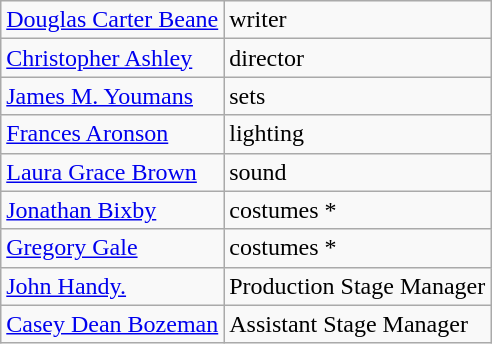<table class="wikitable">
<tr>
<td><a href='#'>Douglas Carter Beane</a></td>
<td>writer</td>
</tr>
<tr>
<td><a href='#'>Christopher Ashley</a></td>
<td>director</td>
</tr>
<tr>
<td><a href='#'>James M. Youmans</a></td>
<td>sets</td>
</tr>
<tr>
<td><a href='#'>Frances Aronson</a></td>
<td>lighting</td>
</tr>
<tr>
<td><a href='#'>Laura Grace Brown</a></td>
<td>sound</td>
</tr>
<tr>
<td><a href='#'>Jonathan Bixby</a></td>
<td>costumes *</td>
</tr>
<tr>
<td><a href='#'>Gregory Gale</a></td>
<td>costumes *</td>
</tr>
<tr>
<td><a href='#'>John Handy.</a></td>
<td>Production Stage Manager</td>
</tr>
<tr>
<td><a href='#'>Casey Dean Bozeman</a></td>
<td>Assistant Stage Manager</td>
</tr>
</table>
